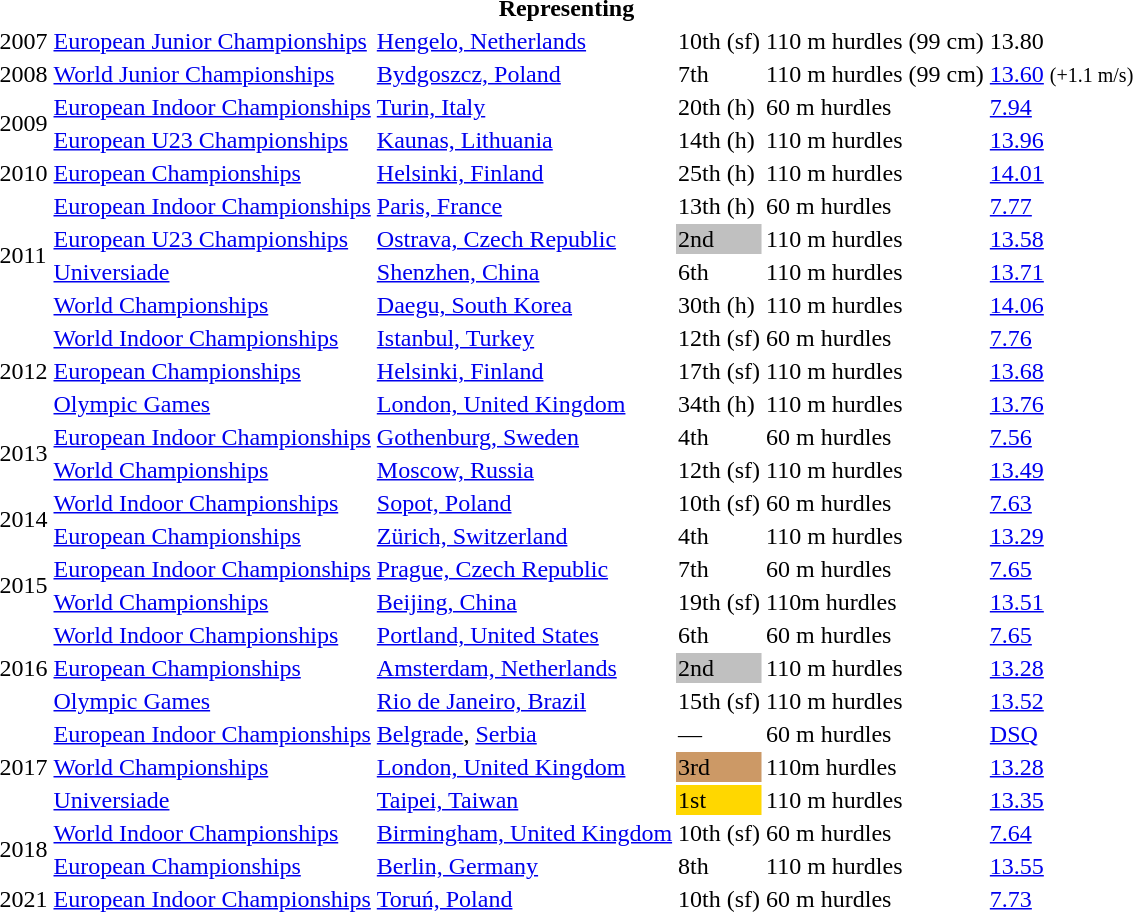<table>
<tr>
<th colspan="6">Representing </th>
</tr>
<tr>
<td>2007</td>
<td><a href='#'>European Junior Championships</a></td>
<td><a href='#'>Hengelo, Netherlands</a></td>
<td>10th (sf)</td>
<td>110 m hurdles (99 cm)</td>
<td>13.80</td>
</tr>
<tr>
<td>2008</td>
<td><a href='#'>World Junior Championships</a></td>
<td><a href='#'>Bydgoszcz, Poland</a></td>
<td>7th</td>
<td>110 m hurdles (99 cm)</td>
<td><a href='#'>13.60</a> <small>(+1.1 m/s)</small></td>
</tr>
<tr>
<td rowspan=2>2009</td>
<td><a href='#'>European Indoor Championships</a></td>
<td><a href='#'>Turin, Italy</a></td>
<td>20th (h)</td>
<td>60 m hurdles</td>
<td><a href='#'>7.94</a></td>
</tr>
<tr>
<td><a href='#'>European U23 Championships</a></td>
<td><a href='#'>Kaunas, Lithuania</a></td>
<td>14th (h)</td>
<td>110 m hurdles</td>
<td><a href='#'>13.96</a></td>
</tr>
<tr>
<td>2010</td>
<td><a href='#'>European Championships</a></td>
<td><a href='#'>Helsinki, Finland</a></td>
<td>25th (h)</td>
<td>110 m hurdles</td>
<td><a href='#'>14.01</a></td>
</tr>
<tr>
<td rowspan=4>2011</td>
<td><a href='#'>European Indoor Championships</a></td>
<td><a href='#'>Paris, France</a></td>
<td>13th (h)</td>
<td>60 m hurdles</td>
<td><a href='#'>7.77</a></td>
</tr>
<tr>
<td><a href='#'>European U23 Championships</a></td>
<td><a href='#'>Ostrava, Czech Republic</a></td>
<td bgcolor=silver>2nd</td>
<td>110 m hurdles</td>
<td><a href='#'>13.58</a></td>
</tr>
<tr>
<td><a href='#'>Universiade</a></td>
<td><a href='#'>Shenzhen, China</a></td>
<td>6th</td>
<td>110 m hurdles</td>
<td><a href='#'>13.71</a></td>
</tr>
<tr>
<td><a href='#'>World Championships</a></td>
<td><a href='#'>Daegu, South Korea</a></td>
<td>30th (h)</td>
<td>110 m hurdles</td>
<td><a href='#'>14.06</a></td>
</tr>
<tr>
<td rowspan=3>2012</td>
<td><a href='#'>World Indoor Championships</a></td>
<td><a href='#'>Istanbul, Turkey</a></td>
<td>12th (sf)</td>
<td>60 m hurdles</td>
<td><a href='#'>7.76</a></td>
</tr>
<tr>
<td><a href='#'>European Championships</a></td>
<td><a href='#'>Helsinki, Finland</a></td>
<td>17th (sf)</td>
<td>110 m hurdles</td>
<td><a href='#'>13.68</a></td>
</tr>
<tr>
<td><a href='#'>Olympic Games</a></td>
<td><a href='#'>London, United Kingdom</a></td>
<td>34th (h)</td>
<td>110 m hurdles</td>
<td><a href='#'>13.76</a></td>
</tr>
<tr>
<td rowspan=2>2013</td>
<td><a href='#'>European Indoor Championships</a></td>
<td><a href='#'>Gothenburg, Sweden</a></td>
<td>4th</td>
<td>60 m hurdles</td>
<td><a href='#'>7.56</a></td>
</tr>
<tr>
<td><a href='#'>World Championships</a></td>
<td><a href='#'>Moscow, Russia</a></td>
<td>12th (sf)</td>
<td>110 m hurdles</td>
<td><a href='#'>13.49</a></td>
</tr>
<tr>
<td rowspan=2>2014</td>
<td><a href='#'>World Indoor Championships</a></td>
<td><a href='#'>Sopot, Poland</a></td>
<td>10th (sf)</td>
<td>60 m hurdles</td>
<td><a href='#'>7.63</a></td>
</tr>
<tr>
<td><a href='#'>European Championships</a></td>
<td><a href='#'>Zürich, Switzerland</a></td>
<td>4th</td>
<td>110 m hurdles</td>
<td><a href='#'>13.29</a></td>
</tr>
<tr>
<td rowspan=2>2015</td>
<td><a href='#'>European Indoor Championships</a></td>
<td><a href='#'>Prague, Czech Republic</a></td>
<td>7th</td>
<td>60 m hurdles</td>
<td><a href='#'>7.65</a></td>
</tr>
<tr>
<td><a href='#'>World Championships</a></td>
<td><a href='#'>Beijing, China</a></td>
<td>19th (sf)</td>
<td>110m hurdles</td>
<td><a href='#'>13.51</a></td>
</tr>
<tr>
<td rowspan=3>2016</td>
<td><a href='#'>World Indoor Championships</a></td>
<td><a href='#'>Portland, United States</a></td>
<td>6th</td>
<td>60 m hurdles</td>
<td><a href='#'>7.65</a></td>
</tr>
<tr>
<td><a href='#'>European Championships</a></td>
<td><a href='#'>Amsterdam, Netherlands</a></td>
<td bgcolor=silver>2nd</td>
<td>110 m hurdles</td>
<td><a href='#'>13.28</a></td>
</tr>
<tr>
<td><a href='#'>Olympic Games</a></td>
<td><a href='#'>Rio de Janeiro, Brazil</a></td>
<td>15th (sf)</td>
<td>110 m hurdles</td>
<td><a href='#'>13.52</a></td>
</tr>
<tr>
<td rowspan=3>2017</td>
<td><a href='#'>European Indoor Championships</a></td>
<td><a href='#'>Belgrade</a>, <a href='#'>Serbia</a></td>
<td>—</td>
<td>60 m hurdles</td>
<td><a href='#'>DSQ</a></td>
</tr>
<tr>
<td><a href='#'>World Championships</a></td>
<td><a href='#'>London, United Kingdom</a></td>
<td bgcolor=cc9966>3rd</td>
<td>110m hurdles</td>
<td><a href='#'>13.28</a></td>
</tr>
<tr>
<td><a href='#'>Universiade</a></td>
<td><a href='#'>Taipei, Taiwan</a></td>
<td bgcolor=gold>1st</td>
<td>110 m hurdles</td>
<td><a href='#'>13.35</a></td>
</tr>
<tr>
<td rowspan=2>2018</td>
<td><a href='#'>World Indoor Championships</a></td>
<td><a href='#'>Birmingham, United Kingdom</a></td>
<td>10th (sf)</td>
<td>60 m hurdles</td>
<td><a href='#'>7.64</a></td>
</tr>
<tr>
<td><a href='#'>European Championships</a></td>
<td><a href='#'>Berlin, Germany</a></td>
<td>8th</td>
<td>110 m hurdles</td>
<td><a href='#'>13.55</a></td>
</tr>
<tr>
<td>2021</td>
<td><a href='#'>European Indoor Championships</a></td>
<td><a href='#'>Toruń, Poland</a></td>
<td>10th (sf)</td>
<td>60 m hurdles</td>
<td><a href='#'>7.73</a></td>
</tr>
</table>
